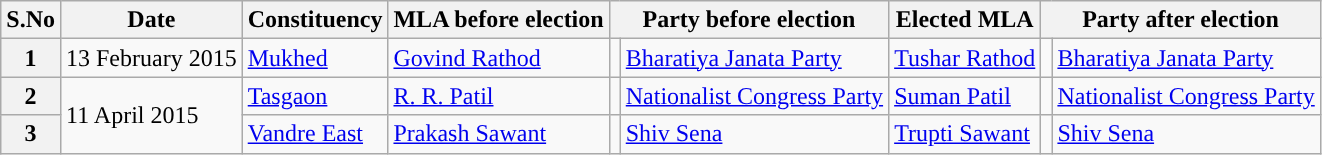<table class="wikitable sortable">
<tr>
<th>S.No</th>
<th>Date</th>
<th>Constituency</th>
<th>MLA before election</th>
<th colspan="2">Party before election</th>
<th>Elected MLA</th>
<th colspan="2">Party after election</th>
</tr>
<tr>
<th>1</th>
<td>13 February 2015</td>
<td><a href='#'>Mukhed</a></td>
<td><a href='#'>Govind Rathod</a></td>
<td></td>
<td><a href='#'>Bharatiya Janata Party</a></td>
<td><a href='#'>Tushar Rathod</a></td>
<td></td>
<td><a href='#'>Bharatiya Janata Party</a></td>
</tr>
<tr>
<th>2</th>
<td rowspan="2">11 April 2015</td>
<td><a href='#'>Tasgaon</a></td>
<td><a href='#'>R. R. Patil</a></td>
<td></td>
<td><a href='#'>Nationalist Congress Party</a></td>
<td><a href='#'>Suman Patil</a></td>
<td></td>
<td><a href='#'>Nationalist Congress Party</a></td>
</tr>
<tr>
<th>3</th>
<td><a href='#'>Vandre East</a></td>
<td><a href='#'>Prakash Sawant</a></td>
<td></td>
<td><a href='#'>Shiv Sena</a></td>
<td><a href='#'>Trupti Sawant</a></td>
<td></td>
<td><a href='#'>Shiv Sena</a></td>
</tr>
</table>
